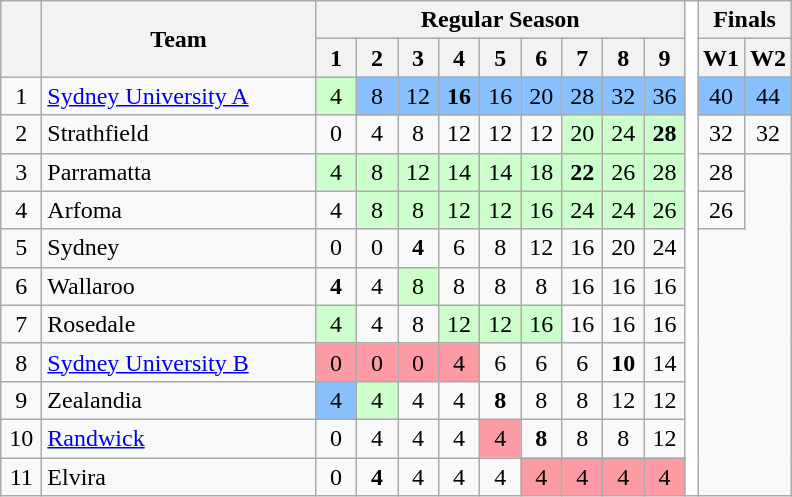<table class="wikitable" style="text-align:center;">
<tr>
<th rowspan="2" width="20" abbr="Position"></th>
<th rowspan="2" width="175">Team</th>
<th colspan="9">Regular Season</th>
<th rowspan="13" width="1" style="background: #fff;"></th>
<th colspan="2">Finals</th>
</tr>
<tr>
<th width="20">1</th>
<th width="20">2</th>
<th width="20">3</th>
<th width="20">4</th>
<th width="20">5</th>
<th width="20">6</th>
<th width="20">7</th>
<th width="20">8</th>
<th width="20">9</th>
<th width="20" abbr="Finals Week 1">W1</th>
<th width="20" abbr="Finals Week 2">W2</th>
</tr>
<tr>
<td>1</td>
<td style="text-align:left;"> <a href='#'>Sydney University A</a></td>
<td style="background: #ccffcc;">4</td>
<td style="background: #89c1ff;">8</td>
<td style="background: #89c1ff;">12</td>
<td style="background: #89c1ff;"><strong>16</strong></td>
<td style="background: #89c1ff;">16</td>
<td style="background: #89c1ff;">20</td>
<td style="background: #89c1ff;">28</td>
<td style="background: #89c1ff;">32</td>
<td style="background: #89c1ff;">36</td>
<td style="background: #89c1ff;">40</td>
<td style="background: #89c1ff;">44</td>
</tr>
<tr>
<td>2</td>
<td style="text-align:left;"> Strathfield</td>
<td>0</td>
<td>4</td>
<td>8</td>
<td>12</td>
<td>12</td>
<td>12</td>
<td style="background: #ccffcc;">20</td>
<td style="background: #ccffcc;">24</td>
<td style="background: #ccffcc;"><strong>28</strong></td>
<td>32</td>
<td>32</td>
</tr>
<tr>
<td>3</td>
<td style="text-align:left;"> Parramatta</td>
<td style="background: #ccffcc;">4</td>
<td style="background: #ccffcc;">8</td>
<td style="background: #ccffcc;">12</td>
<td style="background: #ccffcc;">14</td>
<td style="background: #ccffcc;">14</td>
<td style="background: #ccffcc;">18</td>
<td style="background: #ccffcc;"><strong>22</strong></td>
<td style="background: #ccffcc;">26</td>
<td style="background: #ccffcc;">28</td>
<td>28</td>
</tr>
<tr>
<td>4</td>
<td style="text-align:left;"> Arfoma</td>
<td>4</td>
<td style="background: #ccffcc;">8</td>
<td style="background: #ccffcc;">8</td>
<td style="background: #ccffcc;">12</td>
<td style="background: #ccffcc;">12</td>
<td style="background: #ccffcc;">16</td>
<td style="background: #ccffcc;">24</td>
<td style="background: #ccffcc;">24</td>
<td style="background: #ccffcc;">26</td>
<td>26</td>
</tr>
<tr>
<td>5</td>
<td style="text-align:left;"> Sydney</td>
<td>0</td>
<td>0</td>
<td><strong>4</strong></td>
<td>6</td>
<td>8</td>
<td>12</td>
<td>16</td>
<td>20</td>
<td>24</td>
</tr>
<tr>
<td>6</td>
<td style="text-align:left;"> Wallaroo</td>
<td><strong>4</strong></td>
<td>4</td>
<td style="background: #ccffcc;">8</td>
<td>8</td>
<td>8</td>
<td>8</td>
<td>16</td>
<td>16</td>
<td>16</td>
</tr>
<tr>
<td>7</td>
<td style="text-align:left;"> Rosedale</td>
<td style="background: #ccffcc;">4</td>
<td>4</td>
<td>8</td>
<td style="background: #ccffcc;">12</td>
<td style="background: #ccffcc;">12</td>
<td style="background: #ccffcc;">16</td>
<td>16</td>
<td>16</td>
<td>16</td>
</tr>
<tr>
<td>8</td>
<td style="text-align:left;"> <a href='#'>Sydney University B</a></td>
<td style="background: #FD9BA4;">0</td>
<td style="background: #FD9BA4;">0</td>
<td style="background: #FD9BA4;">0</td>
<td style="background: #FD9BA4;">4</td>
<td>6</td>
<td>6</td>
<td>6</td>
<td><strong>10</strong></td>
<td>14</td>
</tr>
<tr>
<td>9</td>
<td style="text-align:left;"> Zealandia</td>
<td style="background: #89c1ff;">4</td>
<td style="background: #ccffcc;">4</td>
<td>4</td>
<td>4</td>
<td><strong>8</strong></td>
<td>8</td>
<td>8</td>
<td>12</td>
<td>12</td>
</tr>
<tr>
<td>10</td>
<td style="text-align:left;"> <a href='#'>Randwick</a></td>
<td>0</td>
<td>4</td>
<td>4</td>
<td>4</td>
<td style="background: #FD9BA4;">4</td>
<td><strong>8</strong></td>
<td>8</td>
<td>8</td>
<td>12</td>
</tr>
<tr>
<td>11</td>
<td style="text-align:left;">Elvira</td>
<td>0</td>
<td><strong>4</strong></td>
<td>4</td>
<td>4</td>
<td>4</td>
<td style="background: #FD9BA4;">4</td>
<td style="background: #FD9BA4;">4</td>
<td style="background: #FD9BA4;">4</td>
<td style="background: #FD9BA4;">4</td>
</tr>
</table>
